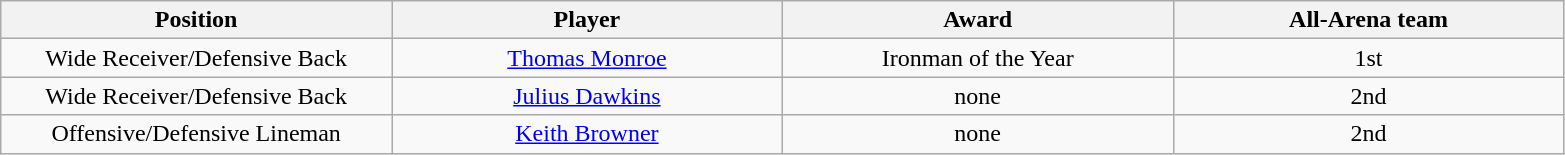<table class="wikitable sortable">
<tr>
<th bgcolor="#DDDDFF" width="20%">Position</th>
<th bgcolor="#DDDDFF" width="20%">Player</th>
<th bgcolor="#DDDDFF" width="20%">Award</th>
<th bgcolor="#DDDDFF" width="20%">All-Arena team</th>
</tr>
<tr align="center">
<td>Wide Receiver/Defensive Back</td>
<td><a href='#'>Thomas Monroe</a></td>
<td>Ironman of the Year</td>
<td>1st</td>
</tr>
<tr align="center">
<td>Wide Receiver/Defensive Back</td>
<td><a href='#'>Julius Dawkins</a></td>
<td>none</td>
<td>2nd</td>
</tr>
<tr align="center">
<td>Offensive/Defensive Lineman</td>
<td><a href='#'>Keith Browner</a></td>
<td>none</td>
<td>2nd</td>
</tr>
</table>
